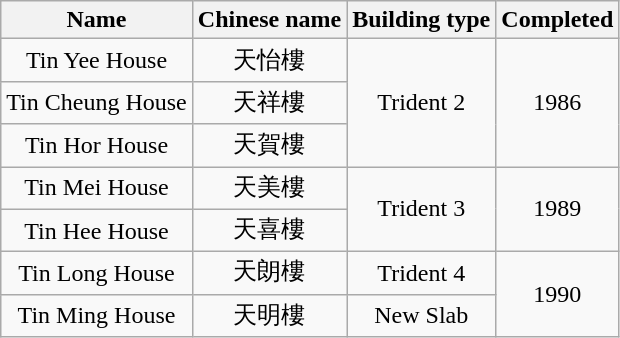<table class="wikitable" style="text-align: center">
<tr>
<th>Name</th>
<th>Chinese name</th>
<th>Building type</th>
<th>Completed</th>
</tr>
<tr>
<td>Tin Yee House</td>
<td>天怡樓</td>
<td rowspan="3">Trident 2</td>
<td rowspan="3">1986</td>
</tr>
<tr>
<td>Tin Cheung House</td>
<td>天祥樓</td>
</tr>
<tr>
<td>Tin Hor House</td>
<td>天賀樓</td>
</tr>
<tr>
<td>Tin Mei House</td>
<td>天美樓</td>
<td rowspan="2">Trident 3</td>
<td rowspan="2">1989</td>
</tr>
<tr>
<td>Tin Hee House</td>
<td>天喜樓</td>
</tr>
<tr>
<td>Tin Long House</td>
<td>天朗樓</td>
<td>Trident 4</td>
<td rowspan="2">1990</td>
</tr>
<tr>
<td>Tin Ming House</td>
<td>天明樓</td>
<td>New Slab</td>
</tr>
</table>
